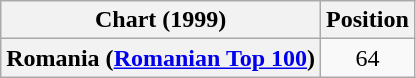<table class="wikitable plainrowheaders" style="text-align:center">
<tr>
<th>Chart (1999)</th>
<th>Position</th>
</tr>
<tr>
<th scope="row">Romania (<a href='#'>Romanian Top 100</a>)</th>
<td>64</td>
</tr>
</table>
